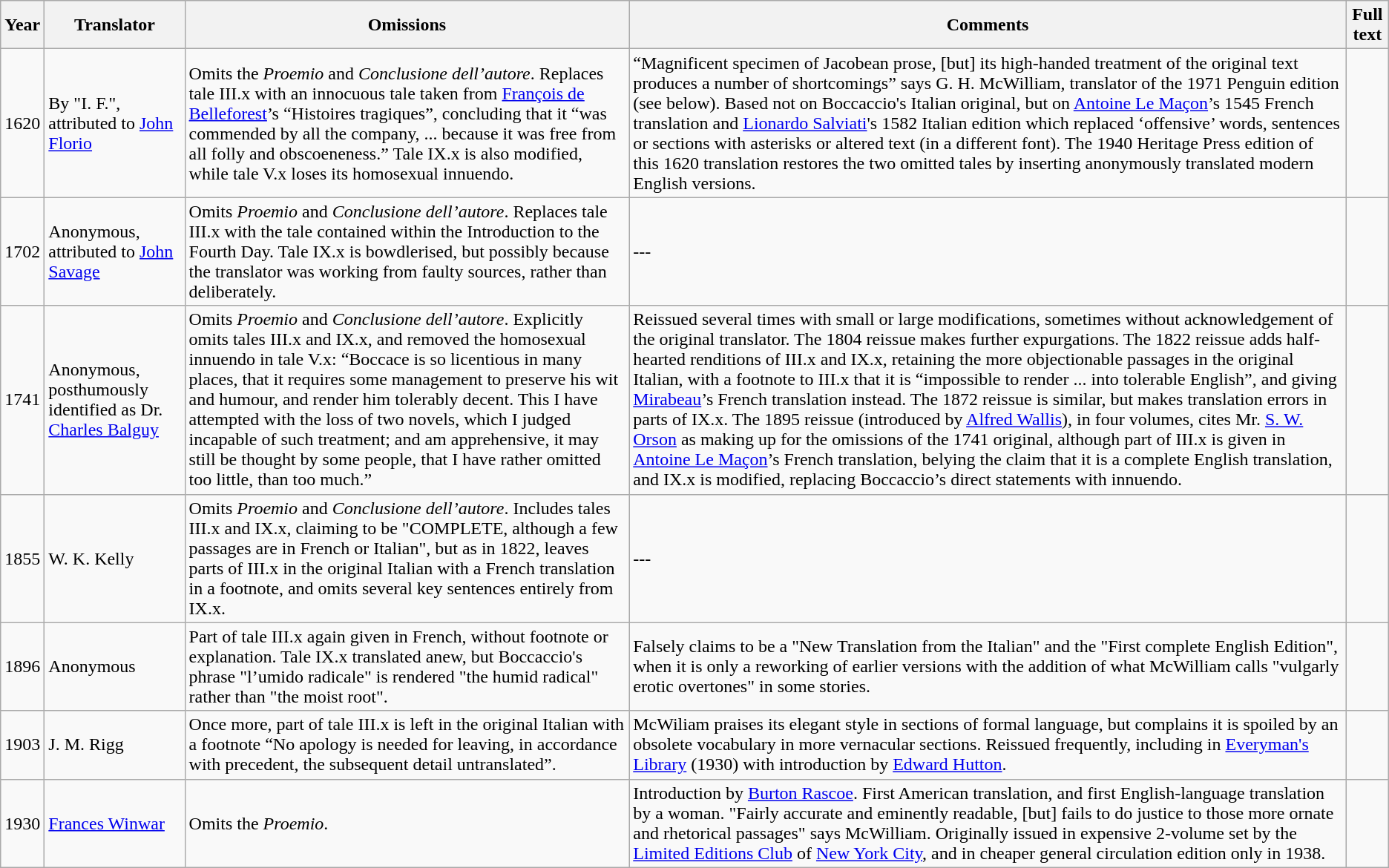<table class="sortable wikitable">
<tr>
<th>Year</th>
<th>Translator</th>
<th>Omissions</th>
<th>Comments</th>
<th>Full text</th>
</tr>
<tr>
<td>1620</td>
<td>By "I. F.", attributed to <a href='#'>John Florio</a></td>
<td>Omits the <em>Proemio</em> and <em>Conclusione dell’autore</em>. Replaces tale III.x with an innocuous tale taken from <a href='#'>François de Belleforest</a>’s “Histoires tragiques”, concluding that it “was commended by all the company, ... because it was free from all folly and obscoeneness.” Tale IX.x is also modified, while tale V.x loses its homosexual innuendo.</td>
<td>“Magnificent specimen of Jacobean prose, [but] its high-handed treatment of the original text produces a number of shortcomings” says G. H. McWilliam, translator of the 1971 Penguin edition (see below). Based not on Boccaccio's Italian original, but on <a href='#'>Antoine Le Maçon</a>’s 1545 French translation and <a href='#'>Lionardo Salviati</a>'s 1582 Italian edition which replaced ‘offensive’ words, sentences or sections with asterisks or altered text (in a different font). The 1940 Heritage Press edition of this 1620 translation restores the two omitted tales by inserting anonymously translated modern English versions.</td>
<td><br></td>
</tr>
<tr>
<td>1702</td>
<td>Anonymous, attributed to <a href='#'>John Savage</a></td>
<td>Omits <em>Proemio</em> and <em>Conclusione dell’autore</em>. Replaces tale III.x with the tale contained within the Introduction to the Fourth Day. Tale IX.x is bowdlerised, but possibly because the translator was working from faulty sources, rather than deliberately.</td>
<td>---</td>
<td></td>
</tr>
<tr>
<td>1741</td>
<td>Anonymous, posthumously identified as Dr. <a href='#'>Charles Balguy</a></td>
<td>Omits <em>Proemio</em> and <em>Conclusione dell’autore</em>. Explicitly omits tales III.x and IX.x, and removed the homosexual innuendo in tale V.x: “Boccace is so licentious in many places, that it requires some management to preserve his wit and humour, and render him tolerably decent. This I have attempted with the loss of two novels, which I judged incapable of such treatment; and am apprehensive, it may still be thought by some people, that I have rather omitted too little, than too much.”</td>
<td>Reissued several times with small or large modifications, sometimes without acknowledgement of the original translator. The 1804 reissue makes further expurgations. The 1822 reissue adds half-hearted renditions of III.x and IX.x, retaining the more objectionable passages in the original Italian, with a footnote to III.x that it is “impossible to render ... into tolerable English”, and giving <a href='#'>Mirabeau</a>’s French translation instead. The 1872 reissue is similar, but makes translation errors in parts of IX.x. The 1895 reissue (introduced by <a href='#'>Alfred Wallis</a>), in four volumes, cites Mr. <a href='#'>S. W. Orson</a> as making up for the omissions of the 1741 original, although part of III.x is given in <a href='#'>Antoine Le Maçon</a>’s French translation, belying the claim that it is a complete English translation, and IX.x is modified, replacing Boccaccio’s direct statements with innuendo.</td>
<td></td>
</tr>
<tr>
<td>1855</td>
<td>W. K. Kelly</td>
<td>Omits <em>Proemio</em> and <em>Conclusione dell’autore</em>. Includes tales III.x and IX.x, claiming to be "COMPLETE, although a few passages are in French or Italian", but as in 1822, leaves parts of III.x in the original Italian with a French translation in a footnote, and omits several key sentences entirely from IX.x.</td>
<td>---</td>
<td></td>
</tr>
<tr>
<td>1896</td>
<td>Anonymous</td>
<td>Part of tale III.x again given in French, without footnote or explanation. Tale IX.x translated anew, but Boccaccio's phrase "l’umido radicale" is rendered "the humid radical" rather than "the moist root".</td>
<td>Falsely claims to be a "New Translation from the Italian" and the "First complete English Edition", when it is only a reworking of earlier versions with the addition of what McWilliam calls "vulgarly erotic overtones" in some stories.</td>
<td></td>
</tr>
<tr>
<td>1903</td>
<td>J. M. Rigg</td>
<td>Once more, part of tale III.x is left in the original Italian with a footnote “No apology is needed for leaving, in accordance with precedent, the subsequent detail untranslated”.</td>
<td>McWiliam praises its elegant style in sections of formal language, but complains it is spoiled by an obsolete vocabulary in more vernacular sections. Reissued frequently, including in <a href='#'>Everyman's Library</a> (1930) with introduction by <a href='#'>Edward Hutton</a>.</td>
<td><br></td>
</tr>
<tr>
<td>1930</td>
<td><a href='#'>Frances Winwar</a></td>
<td>Omits the <em>Proemio</em>.</td>
<td>Introduction by <a href='#'>Burton Rascoe</a>. First American translation, and first English-language translation by a woman. "Fairly accurate and eminently readable, [but] fails to do justice to those more ornate and rhetorical passages" says McWilliam. Originally issued in expensive 2-volume set by the <a href='#'>Limited Editions Club</a> of <a href='#'>New York City</a>, and in cheaper general circulation edition only in 1938.</td>
<td></td>
</tr>
</table>
